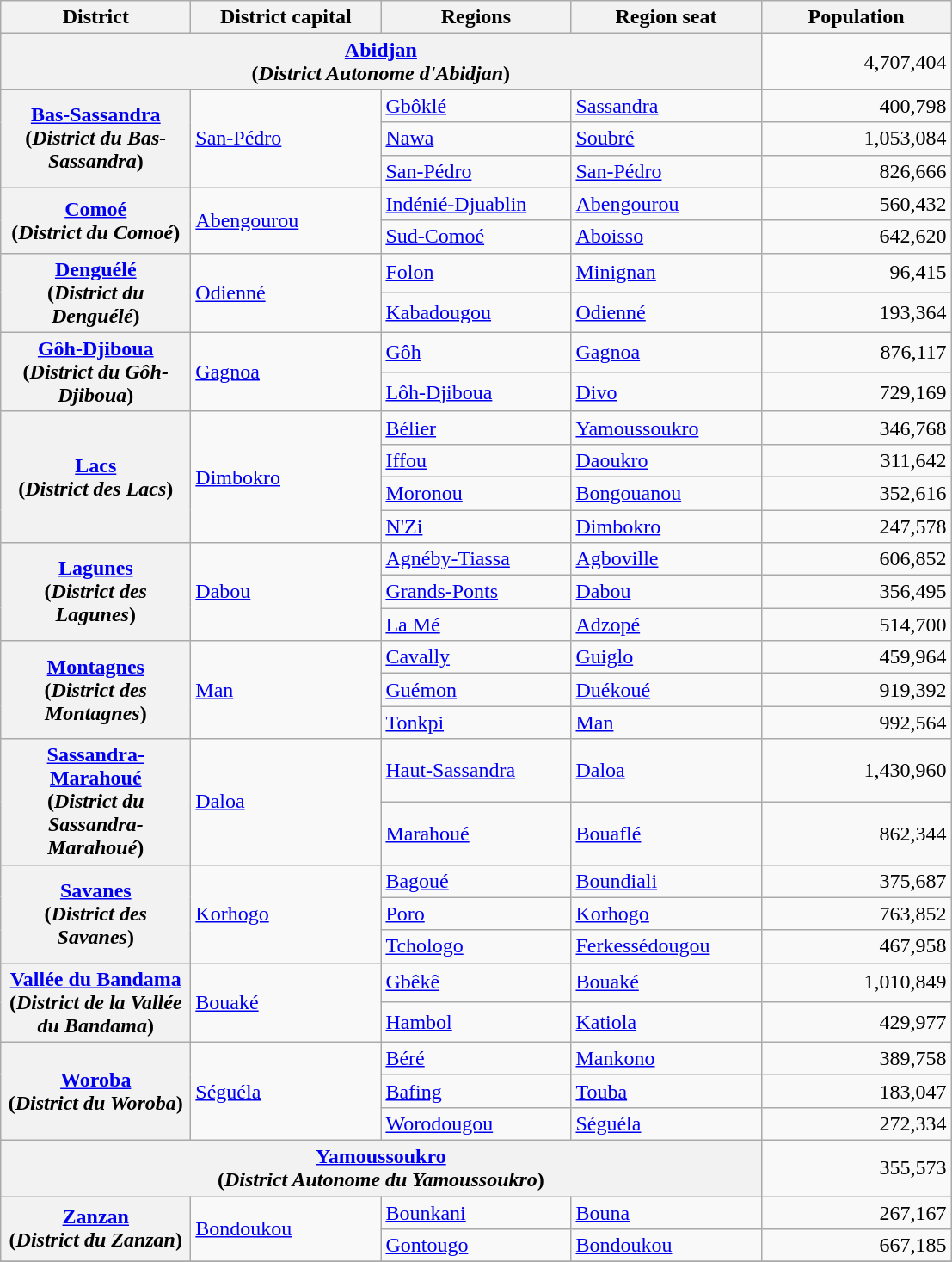<table class="sortable wikitable plainrowheaders">
<tr>
<th scope="col" width=140>District</th>
<th scope="col" width=140>District capital</th>
<th scope="col" width=140>Regions</th>
<th scope="col" width=140>Region seat</th>
<th scope="col" width=140>Population</th>
</tr>
<tr>
<th scope=row colspan=4><strong><a href='#'>Abidjan</a></strong> <br>(<em>District Autonome d'Abidjan</em>)</th>
<td align="right">4,707,404</td>
</tr>
<tr>
<th scope=row rowspan=3><strong><a href='#'>Bas-Sassandra</a></strong> <br>(<em>District du Bas-Sassandra</em>)</th>
<td align=left rowspan=3><a href='#'>San-Pédro</a></td>
<td><a href='#'>Gbôklé</a></td>
<td><a href='#'>Sassandra</a></td>
<td align="right">400,798</td>
</tr>
<tr>
<td><a href='#'>Nawa</a></td>
<td><a href='#'>Soubré</a></td>
<td align="right">1,053,084</td>
</tr>
<tr>
<td><a href='#'>San-Pédro</a></td>
<td><a href='#'>San-Pédro</a></td>
<td align="right">826,666</td>
</tr>
<tr>
<th scope=row rowspan=2><strong><a href='#'>Comoé</a></strong> <br>(<em>District du Comoé</em>)</th>
<td align=left rowspan=2><a href='#'>Abengourou</a></td>
<td><a href='#'>Indénié-Djuablin</a></td>
<td><a href='#'>Abengourou</a></td>
<td align="right">560,432</td>
</tr>
<tr>
<td><a href='#'>Sud-Comoé</a></td>
<td><a href='#'>Aboisso</a></td>
<td align="right">642,620</td>
</tr>
<tr>
<th scope=row rowspan=2><strong><a href='#'>Denguélé</a></strong> <br>(<em>District du Denguélé</em>)</th>
<td align=left rowspan=2><a href='#'>Odienné</a></td>
<td><a href='#'>Folon</a></td>
<td><a href='#'>Minignan</a></td>
<td align="right">96,415</td>
</tr>
<tr>
<td><a href='#'>Kabadougou</a></td>
<td><a href='#'>Odienné</a></td>
<td align="right">193,364</td>
</tr>
<tr>
<th scope=row rowspan=2><strong><a href='#'>Gôh-Djiboua</a></strong> <br>(<em>District du Gôh-Djiboua</em>)</th>
<td align=left rowspan=2><a href='#'>Gagnoa</a></td>
<td><a href='#'>Gôh</a></td>
<td><a href='#'>Gagnoa</a></td>
<td align="right">876,117</td>
</tr>
<tr>
<td><a href='#'>Lôh-Djiboua</a></td>
<td><a href='#'>Divo</a></td>
<td align="right">729,169</td>
</tr>
<tr>
<th scope=row rowspan=4><strong><a href='#'>Lacs</a></strong> <br>(<em>District des Lacs</em>)</th>
<td align=left rowspan=4><a href='#'>Dimbokro</a></td>
<td><a href='#'>Bélier</a></td>
<td><a href='#'>Yamoussoukro</a></td>
<td align="right">346,768</td>
</tr>
<tr>
<td><a href='#'>Iffou</a></td>
<td><a href='#'>Daoukro</a></td>
<td align="right">311,642</td>
</tr>
<tr>
<td><a href='#'>Moronou</a></td>
<td><a href='#'>Bongouanou</a></td>
<td align="right">352,616</td>
</tr>
<tr>
<td><a href='#'>N'Zi</a></td>
<td><a href='#'>Dimbokro</a></td>
<td align="right">247,578</td>
</tr>
<tr>
<th scope=row rowspan=3><strong><a href='#'>Lagunes</a></strong> <br>(<em>District des Lagunes</em>)</th>
<td align=left rowspan=3><a href='#'>Dabou</a></td>
<td><a href='#'>Agnéby-Tiassa</a></td>
<td><a href='#'>Agboville</a></td>
<td align="right">606,852</td>
</tr>
<tr>
<td><a href='#'>Grands-Ponts</a></td>
<td><a href='#'>Dabou</a></td>
<td align="right">356,495</td>
</tr>
<tr>
<td><a href='#'>La Mé</a></td>
<td><a href='#'>Adzopé</a></td>
<td align="right">514,700</td>
</tr>
<tr>
<th scope=row rowspan=3><strong><a href='#'>Montagnes</a></strong> <br>(<em>District des Montagnes</em>)</th>
<td align=left rowspan=3><a href='#'>Man</a></td>
<td><a href='#'>Cavally</a></td>
<td><a href='#'>Guiglo</a></td>
<td align="right">459,964</td>
</tr>
<tr>
<td><a href='#'>Guémon</a></td>
<td><a href='#'>Duékoué</a></td>
<td align="right">919,392</td>
</tr>
<tr>
<td><a href='#'>Tonkpi</a></td>
<td><a href='#'>Man</a></td>
<td align="right">992,564</td>
</tr>
<tr>
<th scope=row rowspan=2><strong><a href='#'>Sassandra-Marahoué</a></strong> <br>(<em>District du Sassandra-Marahoué</em>)</th>
<td align=left rowspan=2><a href='#'>Daloa</a></td>
<td><a href='#'>Haut-Sassandra</a></td>
<td><a href='#'>Daloa</a></td>
<td align="right">1,430,960</td>
</tr>
<tr>
<td><a href='#'>Marahoué</a></td>
<td><a href='#'>Bouaflé</a></td>
<td align="right">862,344</td>
</tr>
<tr>
<th scope=row rowspan=3><strong><a href='#'>Savanes</a></strong> <br>(<em>District des Savanes</em>)</th>
<td align=left rowspan=3><a href='#'>Korhogo</a></td>
<td><a href='#'>Bagoué</a></td>
<td><a href='#'>Boundiali</a></td>
<td align="right">375,687</td>
</tr>
<tr>
<td><a href='#'>Poro</a></td>
<td><a href='#'>Korhogo</a></td>
<td align="right">763,852</td>
</tr>
<tr>
<td><a href='#'>Tchologo</a></td>
<td><a href='#'>Ferkessédougou</a></td>
<td align="right">467,958</td>
</tr>
<tr>
<th scope=row rowspan=2><strong><a href='#'>Vallée du Bandama</a></strong> <br>(<em>District de la Vallée du Bandama</em>)</th>
<td align=left rowspan=2><a href='#'>Bouaké</a></td>
<td><a href='#'>Gbêkê</a></td>
<td><a href='#'>Bouaké</a></td>
<td align="right">1,010,849</td>
</tr>
<tr>
<td><a href='#'>Hambol</a></td>
<td><a href='#'>Katiola</a></td>
<td align="right">429,977</td>
</tr>
<tr>
<th scope=row rowspan=3><strong><a href='#'>Woroba</a></strong> <br>(<em>District du Woroba</em>)</th>
<td align=left rowspan=3><a href='#'>Séguéla</a></td>
<td><a href='#'>Béré</a></td>
<td><a href='#'>Mankono</a></td>
<td align="right">389,758</td>
</tr>
<tr>
<td><a href='#'>Bafing</a></td>
<td><a href='#'>Touba</a></td>
<td align="right">183,047</td>
</tr>
<tr>
<td><a href='#'>Worodougou</a></td>
<td><a href='#'>Séguéla</a></td>
<td align="right">272,334</td>
</tr>
<tr>
<th scope=row colspan=4><strong><a href='#'>Yamoussoukro</a></strong> <br>(<em>District Autonome du Yamoussoukro</em>)</th>
<td align="right">355,573</td>
</tr>
<tr>
<th scope=row rowspan=2><strong><a href='#'>Zanzan</a></strong> <br>(<em>District du Zanzan</em>)</th>
<td align=left rowspan=2><a href='#'>Bondoukou</a></td>
<td><a href='#'>Bounkani</a></td>
<td><a href='#'>Bouna</a></td>
<td align="right">267,167</td>
</tr>
<tr>
<td><a href='#'>Gontougo</a></td>
<td><a href='#'>Bondoukou</a></td>
<td align="right">667,185</td>
</tr>
<tr>
</tr>
</table>
